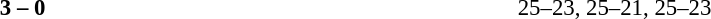<table width=100% cellspacing=1>
<tr>
<th width=20%></th>
<th width=12%></th>
<th width=20%></th>
<th width=33%></th>
<td></td>
</tr>
<tr style=font-size:95%>
<td align=right><strong></strong></td>
<td align=center><strong>3 – 0</strong></td>
<td></td>
<td>25–23, 25–21, 25–23</td>
</tr>
</table>
